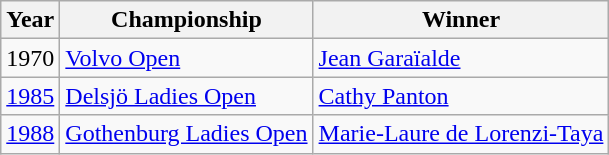<table class="sortable wikitable">
<tr>
<th>Year</th>
<th>Championship</th>
<th>Winner</th>
</tr>
<tr>
<td>1970</td>
<td><a href='#'>Volvo Open</a></td>
<td> <a href='#'>Jean Garaïalde</a></td>
</tr>
<tr>
<td><a href='#'>1985</a></td>
<td><a href='#'>Delsjö Ladies Open</a></td>
<td> <a href='#'>Cathy Panton</a></td>
</tr>
<tr>
<td><a href='#'>1988</a></td>
<td><a href='#'>Gothenburg Ladies Open</a></td>
<td> <a href='#'>Marie-Laure de Lorenzi-Taya</a></td>
</tr>
</table>
